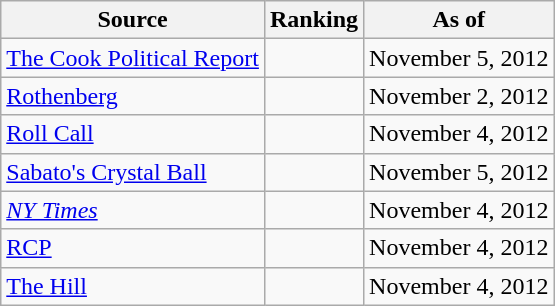<table class="wikitable" style="text-align:center">
<tr>
<th>Source</th>
<th>Ranking</th>
<th>As of</th>
</tr>
<tr>
<td align=left><a href='#'>The Cook Political Report</a></td>
<td></td>
<td>November 5, 2012</td>
</tr>
<tr>
<td align=left><a href='#'>Rothenberg</a></td>
<td></td>
<td>November 2, 2012</td>
</tr>
<tr>
<td align=left><a href='#'>Roll Call</a></td>
<td></td>
<td>November 4, 2012</td>
</tr>
<tr>
<td align=left><a href='#'>Sabato's Crystal Ball</a></td>
<td></td>
<td>November 5, 2012</td>
</tr>
<tr>
<td align=left><a href='#'><em>NY Times</em></a></td>
<td></td>
<td>November 4, 2012</td>
</tr>
<tr>
<td align="left"><a href='#'>RCP</a></td>
<td></td>
<td>November 4, 2012</td>
</tr>
<tr>
<td align=left><a href='#'>The Hill</a></td>
<td></td>
<td>November 4, 2012</td>
</tr>
</table>
